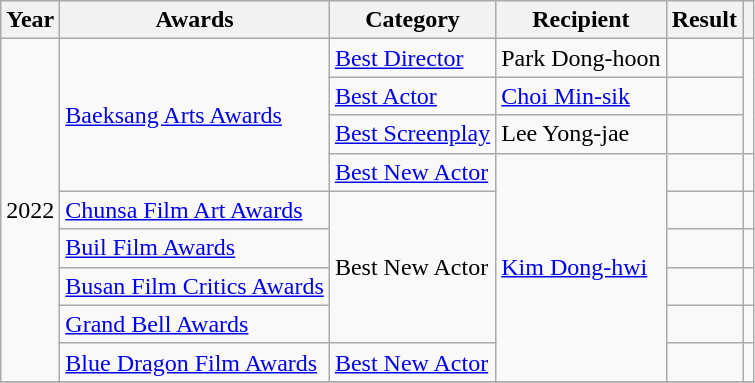<table class="wikitable sortable">
<tr>
<th scope="col">Year</th>
<th scope="col">Awards</th>
<th scope="col">Category</th>
<th scope="col">Recipient</th>
<th scope="col">Result</th>
<th scope="col" class="unsortable"></th>
</tr>
<tr>
<td rowspan="9">2022</td>
<td rowspan=4><a href='#'>Baeksang Arts Awards</a></td>
<td><a href='#'>Best Director</a></td>
<td>Park Dong-hoon</td>
<td></td>
<td rowspan="3" style="text-align:center"></td>
</tr>
<tr>
<td><a href='#'>Best Actor</a></td>
<td><a href='#'>Choi Min-sik</a></td>
<td></td>
</tr>
<tr>
<td><a href='#'>Best Screenplay</a></td>
<td>Lee Yong-jae</td>
<td></td>
</tr>
<tr>
<td><a href='#'>Best New Actor</a></td>
<td rowspan="6"><a href='#'>Kim Dong-hwi</a></td>
<td></td>
<td></td>
</tr>
<tr>
<td><a href='#'>Chunsa Film Art Awards</a></td>
<td rowspan="4">Best New Actor</td>
<td></td>
<td style="text-align:center"></td>
</tr>
<tr>
<td><a href='#'>Buil Film Awards</a></td>
<td></td>
<td></td>
</tr>
<tr>
<td><a href='#'>Busan Film Critics Awards</a></td>
<td></td>
<td></td>
</tr>
<tr>
<td><a href='#'>Grand Bell Awards</a></td>
<td></td>
<td></td>
</tr>
<tr>
<td><a href='#'>Blue Dragon Film Awards</a></td>
<td><a href='#'>Best New Actor</a></td>
<td></td>
<td></td>
</tr>
<tr>
</tr>
</table>
